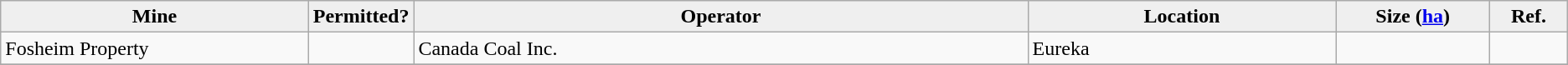<table class="wikitable sortable">
<tr>
<th style="background:#efefef;" width=20%>Mine</th>
<th style="background:#efefef;" width=5%>Permitted?</th>
<th style="background:#efefef;" width=40%>Operator</th>
<th style="background:#efefef;" width=20%>Location</th>
<th style="background:#efefef;" width=10%>Size (<a href='#'>ha</a>)</th>
<th style="background:#efefef;" width=5% class="unsortable">Ref.</th>
</tr>
<tr>
<td>Fosheim Property</td>
<td></td>
<td>Canada Coal Inc.</td>
<td>Eureka</td>
<td></td>
<td align="center"></td>
</tr>
<tr>
</tr>
</table>
